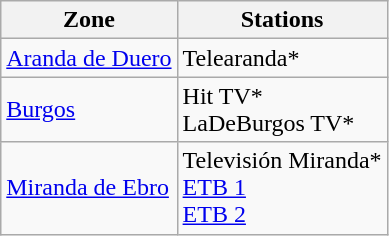<table class="wikitable">
<tr>
<th>Zone</th>
<th>Stations</th>
</tr>
<tr>
<td><a href='#'>Aranda de Duero</a></td>
<td>Telearanda*</td>
</tr>
<tr>
<td><a href='#'>Burgos</a></td>
<td>Hit TV*<br>LaDeBurgos TV*</td>
</tr>
<tr>
<td><a href='#'>Miranda de Ebro</a></td>
<td>Televisión Miranda*<br><a href='#'>ETB 1</a><br><a href='#'>ETB 2</a></td>
</tr>
</table>
